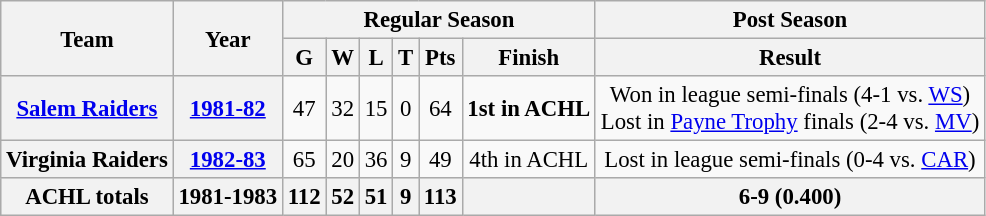<table class="wikitable" style="font-size: 95%; text-align:center;">
<tr>
<th rowspan="2">Team</th>
<th rowspan="2">Year</th>
<th colspan="6">Regular Season</th>
<th colspan="1">Post Season</th>
</tr>
<tr>
<th>G</th>
<th>W</th>
<th>L</th>
<th>T</th>
<th>Pts</th>
<th>Finish</th>
<th>Result</th>
</tr>
<tr>
<th><a href='#'>Salem Raiders</a></th>
<th><a href='#'>1981-82</a></th>
<td>47</td>
<td>32</td>
<td>15</td>
<td>0</td>
<td>64</td>
<td><strong>1st in ACHL</strong></td>
<td>Won in league semi-finals (4-1 vs. <a href='#'>WS</a>) <br> Lost in <a href='#'>Payne Trophy</a> finals (2-4 vs. <a href='#'>MV</a>)</td>
</tr>
<tr>
<th>Virginia Raiders</th>
<th><a href='#'>1982-83</a></th>
<td>65</td>
<td>20</td>
<td>36</td>
<td>9</td>
<td>49</td>
<td>4th in ACHL</td>
<td>Lost in league semi-finals (0-4 vs. <a href='#'>CAR</a>)</td>
</tr>
<tr align="centre" bgcolor="#dddddd">
<th>ACHL totals</th>
<th>1981-1983</th>
<th>112</th>
<th>52</th>
<th>51</th>
<th>9</th>
<th>113</th>
<th></th>
<th>6-9 (0.400)</th>
</tr>
</table>
